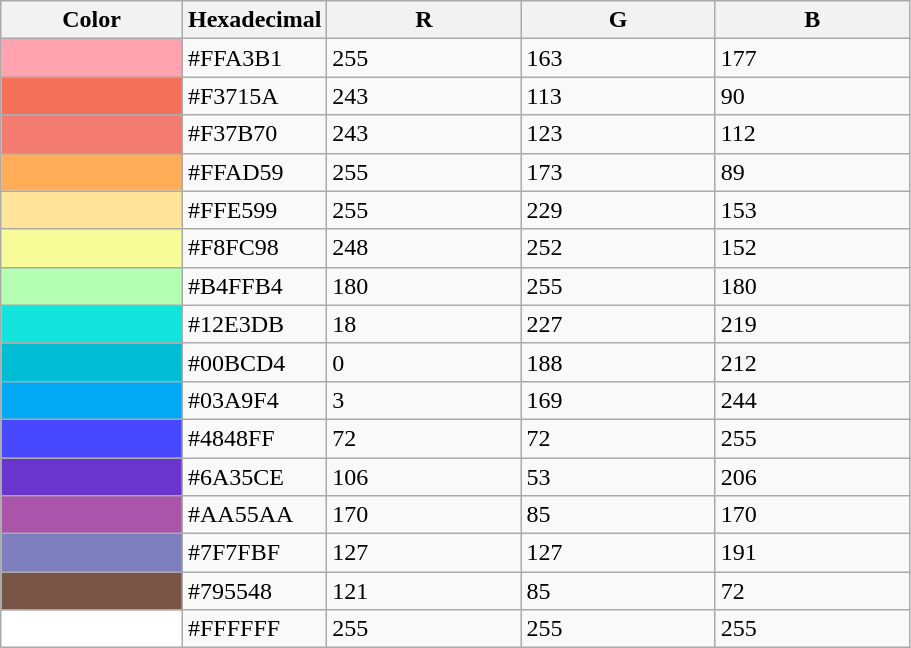<table class="wikitable" width=48%>
<tr>
<th width=20%>Color</th>
<th width=10%>Hexadecimal</th>
<th>R</th>
<th>G</th>
<th>B</th>
</tr>
<tr>
<td style="background:#ffa3b1;"></td>
<td>#FFA3B1</td>
<td>255</td>
<td>163</td>
<td>177</td>
</tr>
<tr>
<td style="background:#f3715a;"></td>
<td>#F3715A</td>
<td>243</td>
<td>113</td>
<td>90</td>
</tr>
<tr>
<td style="background:#f37b70;"></td>
<td>#F37B70</td>
<td>243</td>
<td>123</td>
<td>112</td>
</tr>
<tr>
<td style="background:#ffad59;"></td>
<td>#FFAD59</td>
<td>255</td>
<td>173</td>
<td>89</td>
</tr>
<tr>
<td style="background:#ffe599;"></td>
<td>#FFE599</td>
<td>255</td>
<td>229</td>
<td>153</td>
</tr>
<tr>
<td style="background:#f8fc98;"></td>
<td>#F8FC98</td>
<td>248</td>
<td>252</td>
<td>152</td>
</tr>
<tr>
<td style="background:#b4ffb4;"></td>
<td>#B4FFB4</td>
<td>180</td>
<td>255</td>
<td>180</td>
</tr>
<tr>
<td style="background:#12e3db;"></td>
<td>#12E3DB</td>
<td>18</td>
<td>227</td>
<td>219</td>
</tr>
<tr>
<td style="background:#00bcd4;"></td>
<td>#00BCD4</td>
<td>0</td>
<td>188</td>
<td>212</td>
</tr>
<tr>
<td style="background:#03a9f4;"></td>
<td>#03A9F4</td>
<td>3</td>
<td>169</td>
<td>244</td>
</tr>
<tr>
<td style="background:#4848ff;"></td>
<td>#4848FF</td>
<td>72</td>
<td>72</td>
<td>255</td>
</tr>
<tr>
<td style="background:#6a35ce;"></td>
<td>#6A35CE</td>
<td>106</td>
<td>53</td>
<td>206</td>
</tr>
<tr>
<td style="background:#aa55aa;"></td>
<td>#AA55AA</td>
<td>170</td>
<td>85</td>
<td>170</td>
</tr>
<tr>
<td style="background:#7f7fbf;"></td>
<td>#7F7FBF</td>
<td>127</td>
<td>127</td>
<td>191</td>
</tr>
<tr>
<td style="background:#795548;"></td>
<td>#795548</td>
<td>121</td>
<td>85</td>
<td>72</td>
</tr>
<tr>
<td style="background:#ffffff;"></td>
<td>#FFFFFF</td>
<td>255</td>
<td>255</td>
<td>255</td>
</tr>
</table>
